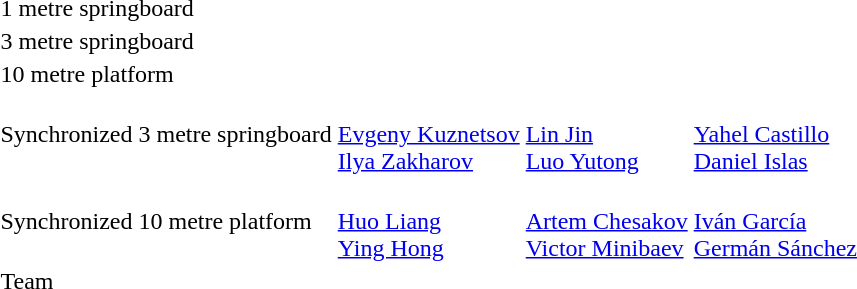<table>
<tr>
<td>1 metre springboard<br></td>
<td></td>
<td></td>
<td></td>
</tr>
<tr>
<td>3 metre springboard<br></td>
<td></td>
<td></td>
<td></td>
</tr>
<tr>
<td>10 metre platform<br></td>
<td></td>
<td></td>
<td></td>
</tr>
<tr>
<td>Synchronized 3 metre springboard<br></td>
<td><br><a href='#'>Evgeny Kuznetsov</a><br><a href='#'>Ilya Zakharov</a></td>
<td><br><a href='#'>Lin Jin</a><br><a href='#'>Luo Yutong</a></td>
<td><br><a href='#'>Yahel Castillo</a><br><a href='#'>Daniel Islas</a></td>
</tr>
<tr>
<td>Synchronized 10 metre platform<br></td>
<td><br><a href='#'>Huo Liang</a><br><a href='#'>Ying Hong</a></td>
<td><br><a href='#'>Artem Chesakov</a><br><a href='#'>Victor Minibaev</a></td>
<td><br><a href='#'>Iván García</a><br><a href='#'>Germán Sánchez</a></td>
</tr>
<tr>
<td>Team</td>
<td></td>
<td></td>
<td></td>
</tr>
</table>
